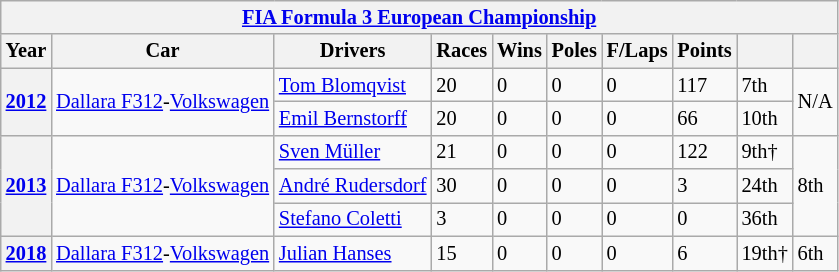<table class="wikitable" style="font-size:85%">
<tr>
<th colspan="10" align="center"><a href='#'>FIA Formula 3 European Championship</a></th>
</tr>
<tr>
<th>Year</th>
<th>Car</th>
<th>Drivers</th>
<th>Races</th>
<th>Wins</th>
<th>Poles</th>
<th>F/Laps</th>
<th>Points</th>
<th></th>
<th></th>
</tr>
<tr>
<th rowspan="2"><a href='#'>2012</a></th>
<td rowspan="2"><a href='#'>Dallara F312</a>-<a href='#'>Volkswagen</a></td>
<td> <a href='#'>Tom Blomqvist</a></td>
<td>20</td>
<td>0</td>
<td>0</td>
<td>0</td>
<td>117</td>
<td>7th</td>
<td rowspan="2">N/A</td>
</tr>
<tr>
<td> <a href='#'>Emil Bernstorff</a></td>
<td>20</td>
<td>0</td>
<td>0</td>
<td>0</td>
<td>66</td>
<td>10th</td>
</tr>
<tr>
<th rowspan="3"><a href='#'>2013</a></th>
<td rowspan="3"><a href='#'>Dallara F312</a>-<a href='#'>Volkswagen</a></td>
<td> <a href='#'>Sven Müller</a></td>
<td>21</td>
<td>0</td>
<td>0</td>
<td>0</td>
<td>122</td>
<td>9th†</td>
<td rowspan=3>8th</td>
</tr>
<tr>
<td> <a href='#'>André Rudersdorf</a></td>
<td>30</td>
<td>0</td>
<td>0</td>
<td>0</td>
<td>3</td>
<td>24th</td>
</tr>
<tr>
<td> <a href='#'>Stefano Coletti</a></td>
<td>3</td>
<td>0</td>
<td>0</td>
<td>0</td>
<td>0</td>
<td>36th</td>
</tr>
<tr>
<th rowspan="1"><a href='#'>2018</a></th>
<td rowspan="1"><a href='#'>Dallara F312</a>-<a href='#'>Volkswagen</a></td>
<td> <a href='#'>Julian Hanses</a></td>
<td>15</td>
<td>0</td>
<td>0</td>
<td>0</td>
<td>6</td>
<td>19th†</td>
<td rowspan=1>6th</td>
</tr>
</table>
